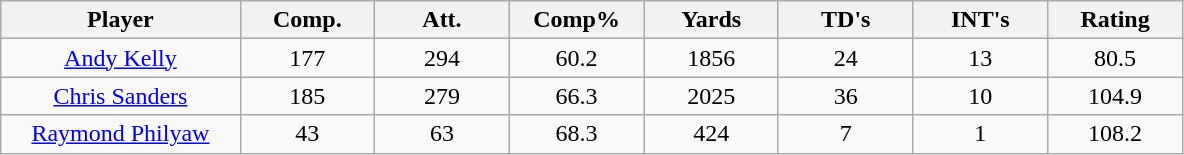<table class="wikitable sortable">
<tr>
<th bgcolor="#DDDDFF" width="16%">Player</th>
<th bgcolor="#DDDDFF" width="9%">Comp.</th>
<th bgcolor="#DDDDFF" width="9%">Att.</th>
<th bgcolor="#DDDDFF" width="9%">Comp%</th>
<th bgcolor="#DDDDFF" width="9%">Yards</th>
<th bgcolor="#DDDDFF" width="9%">TD's</th>
<th bgcolor="#DDDDFF" width="9%">INT's</th>
<th bgcolor="#DDDDFF" width="9%">Rating</th>
</tr>
<tr align="center">
<td><a href='#'>Andy Kelly</a></td>
<td>177</td>
<td>294</td>
<td>60.2</td>
<td>1856</td>
<td>24</td>
<td>13</td>
<td>80.5</td>
</tr>
<tr align="center">
<td><a href='#'>Chris Sanders</a></td>
<td>185</td>
<td>279</td>
<td>66.3</td>
<td>2025</td>
<td>36</td>
<td>10</td>
<td>104.9</td>
</tr>
<tr align="center">
<td><a href='#'>Raymond Philyaw</a></td>
<td>43</td>
<td>63</td>
<td>68.3</td>
<td>424</td>
<td>7</td>
<td>1</td>
<td>108.2</td>
</tr>
</table>
